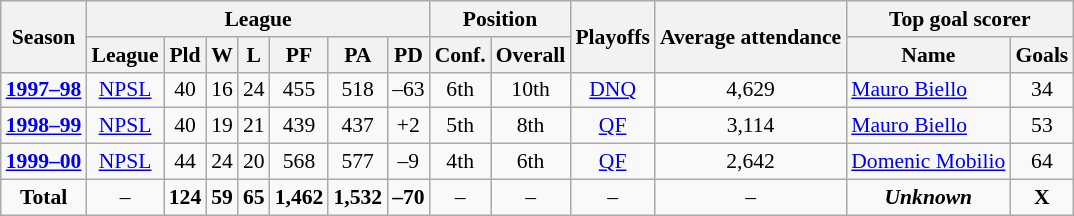<table class="wikitable" style="font-size:90%; text-align:center;">
<tr style="background:#f0f6ff;">
<th rowspan=2>Season</th>
<th colspan=7>League</th>
<th colspan=2>Position</th>
<th rowspan=2>Playoffs</th>
<th rowspan=2>Average attendance</th>
<th colspan=2>Top goal scorer</th>
</tr>
<tr>
<th>League</th>
<th>Pld</th>
<th>W</th>
<th>L</th>
<th>PF</th>
<th>PA</th>
<th>PD</th>
<th>Conf.</th>
<th>Overall</th>
<th>Name</th>
<th>Goals</th>
</tr>
<tr>
<td><strong><a href='#'>1997–98</a></strong></td>
<td><a href='#'>NPSL</a></td>
<td>40</td>
<td>16</td>
<td>24</td>
<td>455</td>
<td>518</td>
<td>–63</td>
<td>6th</td>
<td>10th</td>
<td><a href='#'>DNQ</a></td>
<td>4,629</td>
<td align="left"> <a href='#'>Mauro Biello</a></td>
<td>34</td>
</tr>
<tr>
<td><strong><a href='#'>1998–99</a></strong></td>
<td><a href='#'>NPSL</a></td>
<td>40</td>
<td>19</td>
<td>21</td>
<td>439</td>
<td>437</td>
<td>+2</td>
<td>5th</td>
<td>8th</td>
<td><a href='#'>QF</a></td>
<td>3,114</td>
<td align="left"> <a href='#'>Mauro Biello</a></td>
<td>53</td>
</tr>
<tr>
<td><strong><a href='#'>1999–00</a></strong></td>
<td><a href='#'>NPSL</a></td>
<td>44</td>
<td>24</td>
<td>20</td>
<td>568</td>
<td>577</td>
<td>–9</td>
<td>4th</td>
<td>6th</td>
<td><a href='#'>QF</a></td>
<td>2,642</td>
<td align="left"> <a href='#'>Domenic Mobilio</a></td>
<td>64</td>
</tr>
<tr>
<td><strong>Total</strong></td>
<td>–</td>
<td><strong>124</strong></td>
<td><strong>59</strong></td>
<td><strong>65</strong></td>
<td><strong>1,462</strong></td>
<td><strong>1,532</strong></td>
<td><strong>–70</strong></td>
<td>–</td>
<td>–</td>
<td>–</td>
<td>–</td>
<td align="center"><strong><em>Unknown</em></strong></td>
<td><strong>X</strong></td>
</tr>
</table>
